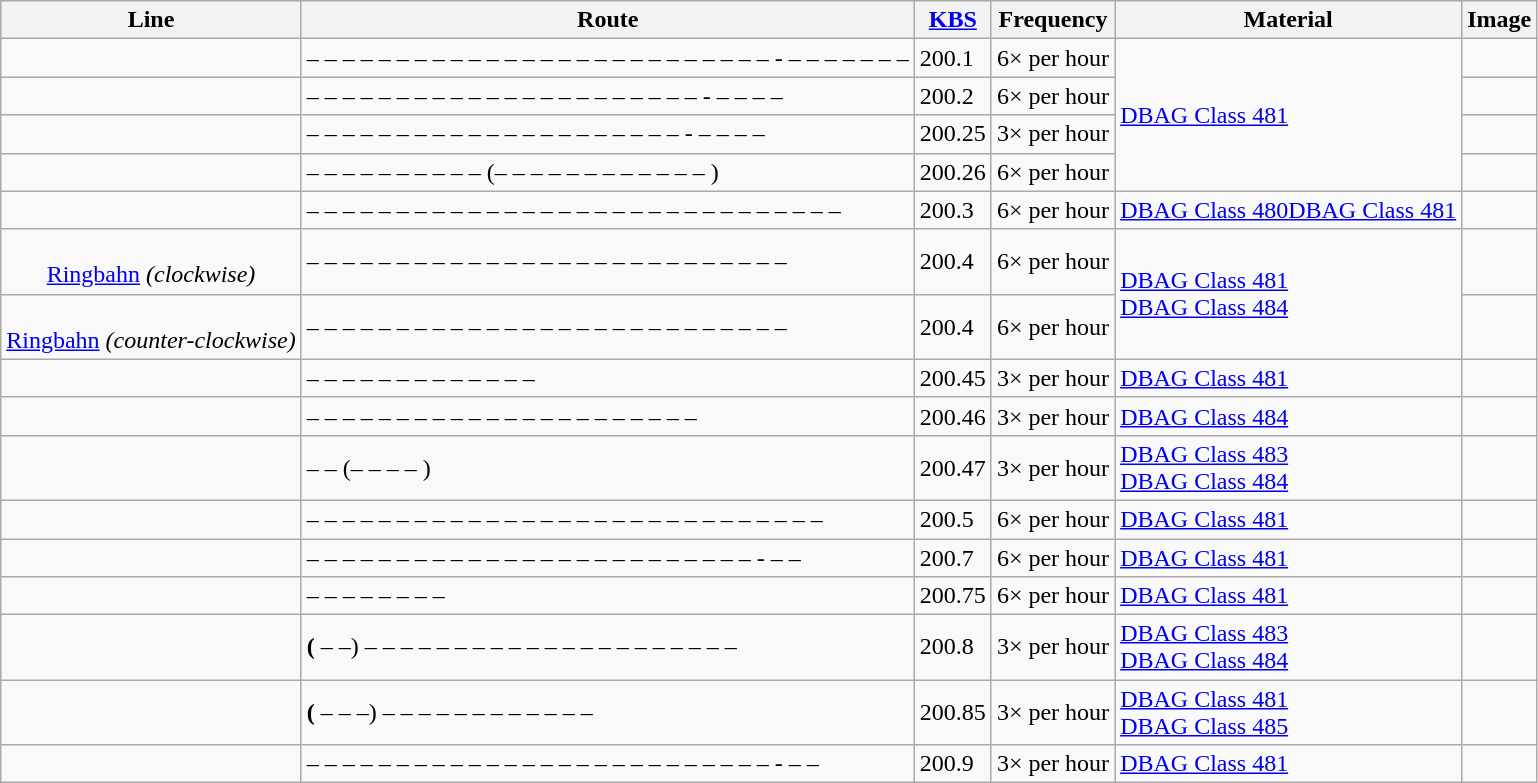<table class="wikitable sortable" style="">
<tr>
<th>Line</th>
<th>Route</th>
<th><a href='#'>KBS</a></th>
<th>Frequency</th>
<th>Material</th>
<th>Image</th>
</tr>
<tr>
<td align="center"></td>
<td><strong></strong> –  –  –  –  –  –  –  –  –  –  –  –  –  –  –  –  –  –  –  –  –  –  –  –  –  –  -  –  – <strong></strong> –  –  –  –  – <strong></strong></td>
<td>200.1</td>
<td>6× per hour</td>
<td rowspan="4"><a href='#'>DBAG Class 481</a></td>
<td></td>
</tr>
<tr>
<td align="center"></td>
<td><strong></strong> –  – <strong></strong> –  –  –  –  –  –  –  –  –  –  –  –  –  –  –  –  –  –  –  –  - <strong></strong> –  –  –  – <strong></strong></td>
<td>200.2</td>
<td>6× per hour</td>
<td></td>
</tr>
<tr>
<td align="center"></td>
<td><strong></strong> –  –  –  –  –  –  –  –  –  –  –  –  –  –  –  –  –  –  –  –  –  -  –  –  –  – <strong></strong></td>
<td>200.25</td>
<td>3× per hour</td>
<td></td>
</tr>
<tr>
<td align="center"></td>
<td><strong></strong> –  –  –  –  –  –  –  –  –  – <strong></strong> (–  –  –  –  –  –  –  –  –  –  –  – <strong></strong>)</td>
<td>200.26</td>
<td>6× per hour</td>
<td></td>
</tr>
<tr>
<td align="center"></td>
<td><strong></strong> –  –  – <strong></strong> –  –  –  –  –  –  –  –  – <strong></strong> –  –  –  –  –  –  –  –  –  –  –  –  –  –  –  –  –  – <strong></strong></td>
<td>200.3</td>
<td>6× per hour</td>
<td><a href='#'>DBAG Class 480</a><a href='#'>DBAG Class 481</a></td>
<td></td>
</tr>
<tr>
<td align="center"><br><a href='#'>Ringbahn</a> <em>(clockwise)</em></td>
<td><strong></strong> –  –  –  –  –  –  –  –  –  –  –  –  –  –  –  –  –  –  –  –  –  –  –  –  –  –  – <strong></strong></td>
<td>200.4</td>
<td>6× per hour</td>
<td rowspan="2"><a href='#'>DBAG Class 481</a><br><a href='#'>DBAG Class 484</a></td>
<td></td>
</tr>
<tr>
<td align="center"><br><a href='#'>Ringbahn</a> <em>(counter-clockwise)</em></td>
<td><strong></strong> –  –  –  –  –  –  –  –  –  –  –  –  –  –  –  –  –  –  –  –  –  –  –  –  –  –  – <strong></strong></td>
<td>200.4</td>
<td>6× per hour</td>
<td></td>
</tr>
<tr>
<td align="center"><br></td>
<td><strong> </strong> –  –  –  –  –  –  –  –  –  –  –  –  – <strong></strong></td>
<td>200.45</td>
<td>3× per hour</td>
<td><a href='#'>DBAG Class 481</a></td>
<td></td>
</tr>
<tr>
<td align="center"></td>
<td><strong></strong> –  –  –  –  –  –  –  –  –  –  –  – <strong></strong> – <strong></strong> –  –  –  –  –  –  –  –  – <strong></strong></td>
<td>200.46</td>
<td>3× per hour</td>
<td><a href='#'>DBAG Class 484</a></td>
<td></td>
</tr>
<tr>
<td align="center"></td>
<td><strong></strong> –  – <strong></strong> (–  –  –  – <strong></strong>)</td>
<td>200.47</td>
<td>3× per hour</td>
<td><a href='#'>DBAG Class 483</a><br><a href='#'>DBAG Class 484</a></td>
<td></td>
</tr>
<tr>
<td align="center"></td>
<td><strong></strong> –  –  – <strong></strong> –  –  –  –  –  – <strong></strong> –  –  –  –  –  –  –  –  –  –  –  –  –  –  –  –  –  –  –  – <strong></strong></td>
<td>200.5</td>
<td>6× per hour</td>
<td><a href='#'>DBAG Class 481</a></td>
<td></td>
</tr>
<tr>
<td align="center"></td>
<td><strong></strong> –  –  –  –  –  –  –  –  –  –  –  –  –  –  –  –  –  –  –  –  –  –  –  –  –  -  –  – <strong></strong></td>
<td>200.7</td>
<td>6× per hour</td>
<td><a href='#'>DBAG Class 481</a></td>
<td></td>
</tr>
<tr>
<td align="center"></td>
<td><strong></strong> –  –  –  –  – <strong></strong> –  –  – <strong></strong></td>
<td>200.75</td>
<td>6× per hour</td>
<td><a href='#'>DBAG Class 481</a></td>
<td></td>
</tr>
<tr>
<td align="center"></td>
<td><strong>(</strong> –  –) <strong></strong> –  –  –  –  –  –  –  –  –  –  –  –  –  –  –  – <strong></strong> –  –  –  –  – <strong></strong></td>
<td>200.8</td>
<td>3× per hour</td>
<td><a href='#'>DBAG Class 483</a><br><a href='#'>DBAG Class 484</a></td>
<td></td>
</tr>
<tr>
<td align="center"></td>
<td><strong>(</strong> –  –  –) <strong></strong> –  –  –  –  –  –  –  –  –  –  –  – <strong></strong></td>
<td>200.85</td>
<td>3× per hour</td>
<td><a href='#'>DBAG Class 481</a><br><a href='#'>DBAG Class 485</a></td>
<td></td>
</tr>
<tr>
<td align="center"><br></td>
<td><strong> </strong> –  –  –  –  –  –  –  –  –  –  –  –  –  –  –  –  –  –  –  –  –  –  –  –  –  –  -  –  – <strong></strong></td>
<td>200.9</td>
<td>3× per hour</td>
<td><a href='#'>DBAG Class 481</a></td>
<td></td>
</tr>
</table>
